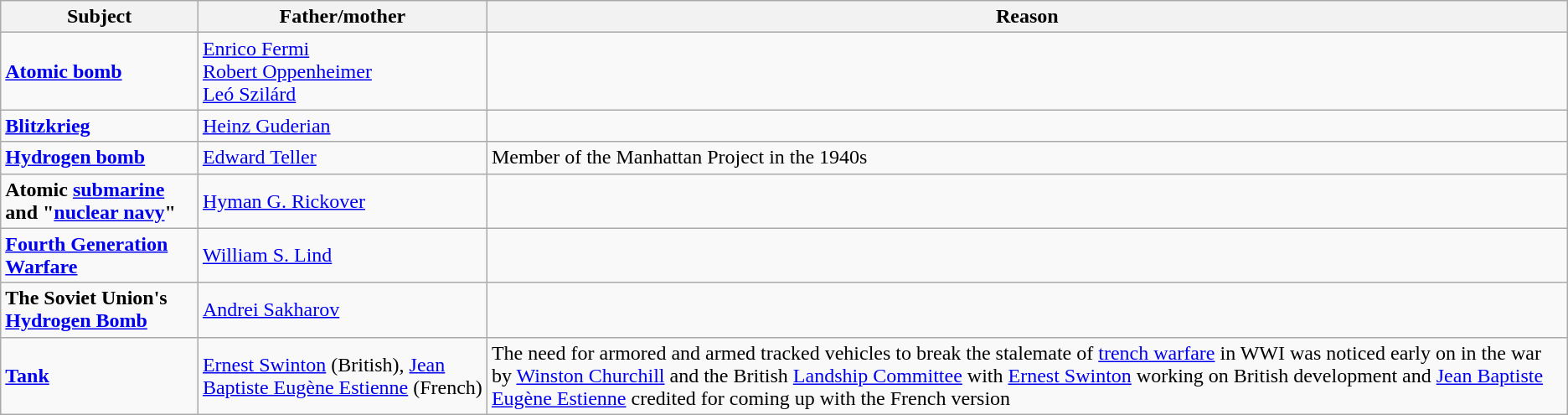<table class="wikitable sortable">
<tr>
<th>Subject</th>
<th>Father/mother</th>
<th>Reason</th>
</tr>
<tr>
<td><strong><a href='#'>Atomic bomb</a></strong></td>
<td><a href='#'>Enrico Fermi</a><br><a href='#'>Robert Oppenheimer</a><br><a href='#'>Leó Szilárd</a></td>
<td></td>
</tr>
<tr>
<td><strong><a href='#'>Blitzkrieg</a></strong></td>
<td><a href='#'>Heinz Guderian</a></td>
<td></td>
</tr>
<tr>
<td><strong><a href='#'>Hydrogen bomb</a></strong></td>
<td><a href='#'>Edward Teller</a></td>
<td>Member of the Manhattan Project in the 1940s</td>
</tr>
<tr>
<td><strong>Atomic <a href='#'>submarine</a> and "<a href='#'>nuclear navy</a>"</strong></td>
<td><a href='#'>Hyman G. Rickover</a></td>
<td></td>
</tr>
<tr>
<td><strong><a href='#'>Fourth Generation Warfare</a></strong></td>
<td><a href='#'>William S. Lind</a></td>
<td></td>
</tr>
<tr>
<td><strong>The Soviet Union's <a href='#'>Hydrogen Bomb</a></strong></td>
<td><a href='#'>Andrei Sakharov</a></td>
<td></td>
</tr>
<tr>
<td><strong><a href='#'>Tank</a></strong></td>
<td><a href='#'>Ernest Swinton</a> (British), <a href='#'>Jean Baptiste Eugène Estienne</a> (French)</td>
<td>The need for armored and armed tracked vehicles to break the stalemate of <a href='#'>trench warfare</a> in WWI was noticed early on in the war by <a href='#'>Winston Churchill</a> and the British <a href='#'>Landship Committee</a> with <a href='#'>Ernest Swinton</a> working on British development and <a href='#'>Jean Baptiste Eugène Estienne</a> credited for coming up with the French version</td>
</tr>
</table>
